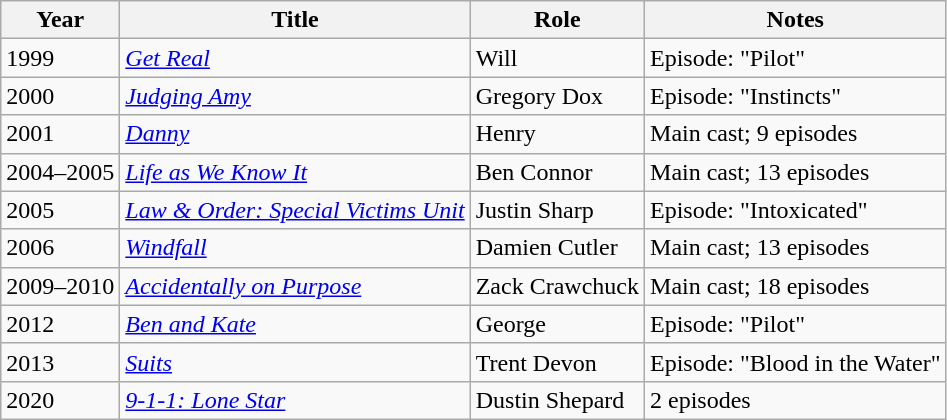<table class="wikitable sortable">
<tr>
<th>Year</th>
<th>Title</th>
<th>Role</th>
<th class="unsortable">Notes</th>
</tr>
<tr>
<td>1999</td>
<td><em><a href='#'>Get Real</a></em></td>
<td>Will</td>
<td>Episode: "Pilot"</td>
</tr>
<tr>
<td>2000</td>
<td><em><a href='#'>Judging Amy</a></em></td>
<td>Gregory Dox</td>
<td>Episode: "Instincts"</td>
</tr>
<tr>
<td>2001</td>
<td><em><a href='#'>Danny</a></em></td>
<td>Henry</td>
<td>Main cast; 9 episodes</td>
</tr>
<tr>
<td>2004–2005</td>
<td><em><a href='#'>Life as We Know It</a></em></td>
<td>Ben Connor</td>
<td>Main cast; 13 episodes</td>
</tr>
<tr>
<td>2005</td>
<td><em><a href='#'>Law & Order: Special Victims Unit</a></em></td>
<td>Justin Sharp</td>
<td>Episode: "Intoxicated"</td>
</tr>
<tr>
<td>2006</td>
<td><em><a href='#'>Windfall</a></em></td>
<td>Damien Cutler</td>
<td>Main cast; 13 episodes</td>
</tr>
<tr>
<td>2009–2010</td>
<td><em><a href='#'>Accidentally on Purpose</a></em></td>
<td>Zack Crawchuck</td>
<td>Main cast; 18 episodes</td>
</tr>
<tr>
<td>2012</td>
<td><em><a href='#'>Ben and Kate</a></em></td>
<td>George</td>
<td>Episode: "Pilot"</td>
</tr>
<tr>
<td>2013</td>
<td><em><a href='#'>Suits</a></em></td>
<td>Trent Devon</td>
<td>Episode: "Blood in the Water"</td>
</tr>
<tr>
<td>2020</td>
<td><em><a href='#'>9-1-1: Lone Star</a></em></td>
<td>Dustin Shepard</td>
<td>2 episodes</td>
</tr>
</table>
